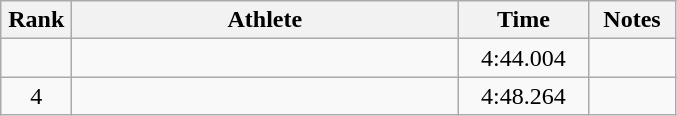<table class=wikitable style="text-align:center">
<tr>
<th width=40>Rank</th>
<th width=250>Athlete</th>
<th width=80>Time</th>
<th width=50>Notes</th>
</tr>
<tr>
<td></td>
<td align=left></td>
<td>4:44.004</td>
<td></td>
</tr>
<tr>
<td>4</td>
<td align=left></td>
<td>4:48.264</td>
<td></td>
</tr>
</table>
